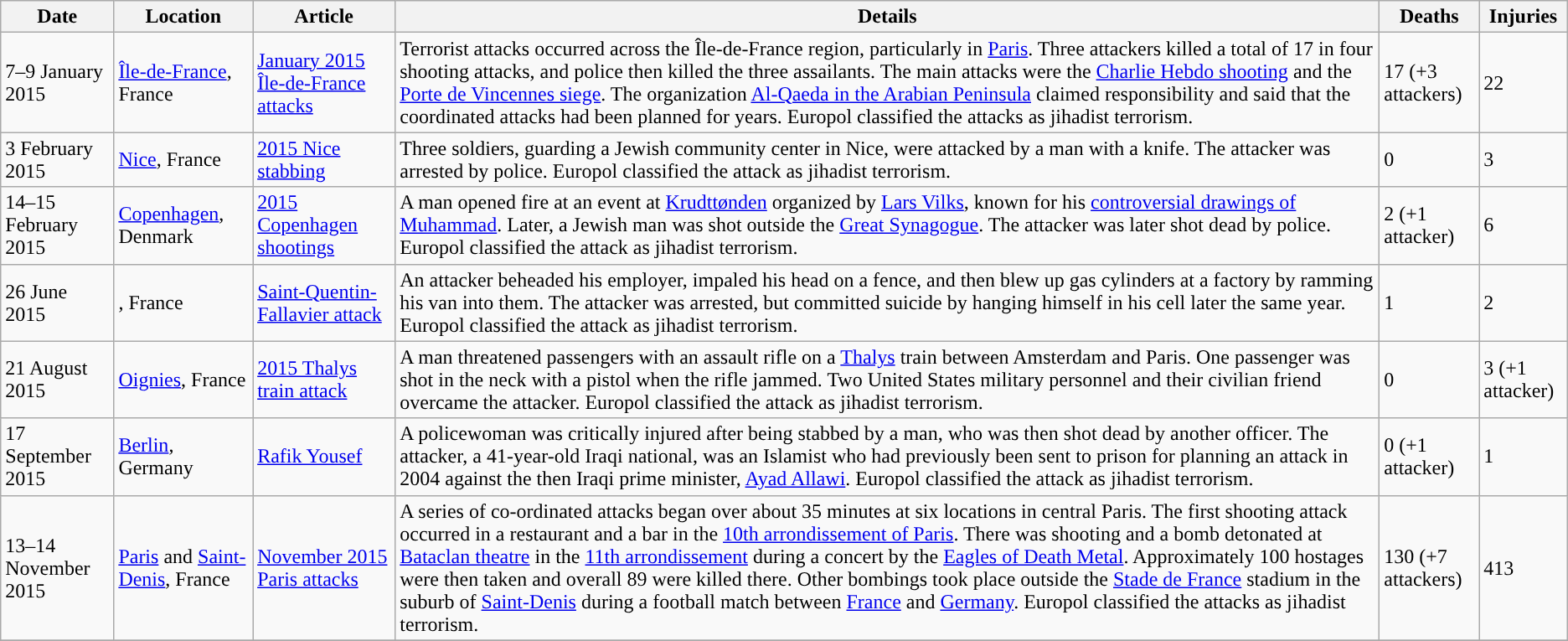<table class="wikitable ">
<tr>
<th>Date</th>
<th>Location</th>
<th>Article</th>
<th>Details</th>
<th>Deaths</th>
<th>Injuries</th>
</tr>
<tr>
<td>7–9 January 2015</td>
<td> <a href='#'>Île-de-France</a>, France</td>
<td><a href='#'>January 2015 Île-de-France attacks</a></td>
<td>Terrorist attacks occurred across the Île-de-France region, particularly in <a href='#'>Paris</a>. Three attackers killed a total of 17 in four shooting attacks, and police then killed the three assailants. The main attacks were the <a href='#'>Charlie Hebdo shooting</a> and the <a href='#'>Porte de Vincennes siege</a>. The organization <a href='#'>Al-Qaeda in the Arabian Peninsula</a> claimed responsibility and said that the coordinated attacks had been planned for years. Europol classified the attacks as jihadist terrorism.</td>
<td data-sort-value="20">17 (+3 attackers)</td>
<td>22</td>
</tr>
<tr>
<td>3 February 2015</td>
<td> <a href='#'>Nice</a>, France</td>
<td><a href='#'>2015 Nice stabbing</a></td>
<td>Three soldiers, guarding a Jewish community center in Nice, were attacked by a man with a knife. The attacker was arrested by police. Europol classified the attack as jihadist terrorism.</td>
<td>0</td>
<td>3</td>
</tr>
<tr>
<td>14–15 February 2015</td>
<td> <a href='#'>Copenhagen</a>, Denmark</td>
<td><a href='#'>2015 Copenhagen shootings</a></td>
<td>A man opened fire at an event at <a href='#'>Krudttønden</a> organized by <a href='#'>Lars Vilks</a>, known for his <a href='#'>controversial drawings of Muhammad</a>. Later, a Jewish man was shot outside the <a href='#'>Great Synagogue</a>. The attacker was later shot dead by police. Europol classified the attack as jihadist terrorism.</td>
<td data-sort-value="3">2 (+1 attacker)</td>
<td>6</td>
</tr>
<tr>
<td>26 June 2015</td>
<td>, France</td>
<td><a href='#'>Saint-Quentin-Fallavier attack</a></td>
<td>An attacker beheaded his employer, impaled his head on a fence, and then blew up gas cylinders at a factory by ramming his van into them. The attacker was arrested, but committed suicide by hanging himself in his cell later the same year. Europol classified the attack as jihadist terrorism.</td>
<td>1</td>
<td>2</td>
</tr>
<tr>
<td>21 August 2015</td>
<td> <a href='#'>Oignies</a>, France</td>
<td><a href='#'>2015 Thalys train attack</a></td>
<td>A man threatened passengers with an assault rifle on a <a href='#'>Thalys</a> train between Amsterdam and Paris. One passenger was shot in the neck with a pistol when the rifle jammed. Two United States military personnel and their civilian friend overcame the attacker. Europol classified the attack as jihadist terrorism.</td>
<td>0</td>
<td data-sort-value="4">3 (+1 attacker)</td>
</tr>
<tr>
<td>17 September 2015</td>
<td> <a href='#'>Berlin</a>, Germany</td>
<td><a href='#'>Rafik Yousef</a></td>
<td>A policewoman was critically injured after being stabbed by a man, who was then shot dead by another officer. The attacker, a 41-year-old Iraqi national, was an Islamist who had previously been sent to prison for planning an attack in 2004 against the then Iraqi prime minister, <a href='#'>Ayad Allawi</a>. Europol classified the attack as jihadist terrorism.</td>
<td data-sort-value="1">0 (+1 attacker)</td>
<td>1</td>
</tr>
<tr>
<td>13–14 November 2015</td>
<td> <a href='#'>Paris</a> and <a href='#'>Saint-Denis</a>, France</td>
<td><a href='#'>November 2015 Paris attacks</a></td>
<td>A series of co-ordinated attacks began over about 35 minutes at six locations in central Paris. The first shooting attack occurred in a restaurant and a bar in the <a href='#'>10th arrondissement of Paris</a>. There was shooting and a bomb detonated at <a href='#'>Bataclan theatre</a> in the <a href='#'>11th arrondissement</a> during a concert by the <a href='#'>Eagles of Death Metal</a>. Approximately 100 hostages were then taken and overall 89 were killed there. Other bombings took place outside the <a href='#'>Stade de France</a> stadium in the suburb of <a href='#'>Saint-Denis</a> during a football match between <a href='#'>France</a> and <a href='#'>Germany</a>. Europol classified the attacks as jihadist terrorism.</td>
<td data-sort-value="137">130 (+7 attackers)</td>
<td>413</td>
</tr>
<tr>
</tr>
</table>
